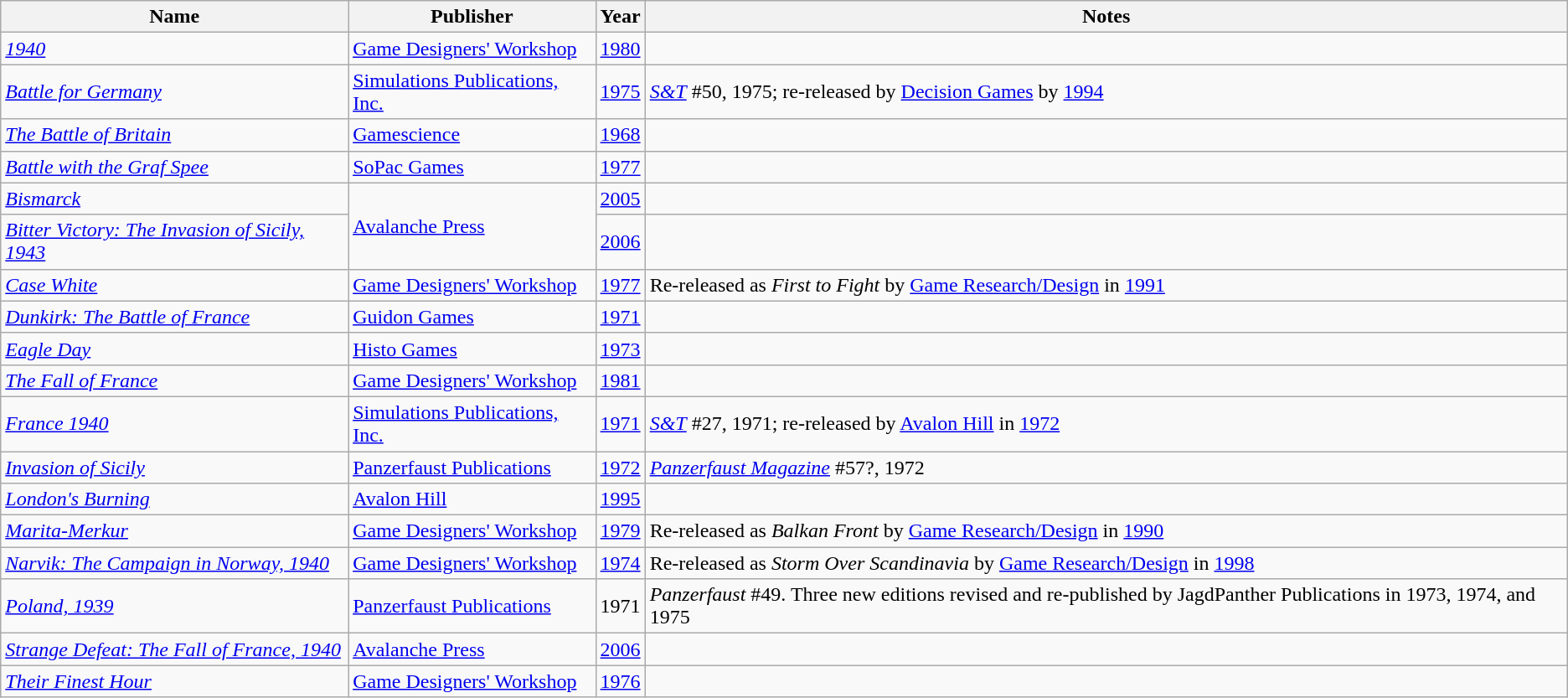<table class="wikitable">
<tr>
<th>Name</th>
<th>Publisher</th>
<th>Year</th>
<th>Notes</th>
</tr>
<tr>
<td><em><a href='#'>1940</a></em></td>
<td><a href='#'>Game Designers' Workshop</a></td>
<td><a href='#'>1980</a></td>
<td></td>
</tr>
<tr>
<td><em><a href='#'>Battle for Germany</a></em></td>
<td><a href='#'>Simulations Publications, Inc.</a></td>
<td><a href='#'>1975</a></td>
<td><em><a href='#'>S&T</a></em> #50, 1975; re-released by <a href='#'>Decision Games</a> by <a href='#'>1994</a></td>
</tr>
<tr>
<td><em><a href='#'>The Battle of Britain</a></em></td>
<td><a href='#'>Gamescience</a></td>
<td><a href='#'>1968</a></td>
<td></td>
</tr>
<tr>
<td><em><a href='#'>Battle with the Graf Spee</a></em></td>
<td><a href='#'>SoPac Games</a></td>
<td><a href='#'>1977</a></td>
<td></td>
</tr>
<tr>
<td><em><a href='#'>Bismarck</a></em></td>
<td rowspan="2"><a href='#'>Avalanche Press</a></td>
<td><a href='#'>2005</a></td>
<td></td>
</tr>
<tr>
<td><em><a href='#'>Bitter Victory: The Invasion of Sicily, 1943</a></em></td>
<td><a href='#'>2006</a></td>
<td></td>
</tr>
<tr>
<td><em><a href='#'>Case White</a></em></td>
<td><a href='#'>Game Designers' Workshop</a></td>
<td><a href='#'>1977</a></td>
<td>Re-released as <em>First to Fight</em> by <a href='#'>Game Research/Design</a> in <a href='#'>1991</a></td>
</tr>
<tr>
<td><em><a href='#'>Dunkirk: The Battle of France</a></em></td>
<td><a href='#'>Guidon Games</a></td>
<td><a href='#'>1971</a></td>
<td></td>
</tr>
<tr>
<td><em><a href='#'>Eagle Day</a></em></td>
<td><a href='#'>Histo Games</a></td>
<td><a href='#'>1973</a></td>
<td></td>
</tr>
<tr>
<td><em><a href='#'>The Fall of France</a></em></td>
<td><a href='#'>Game Designers' Workshop</a></td>
<td><a href='#'>1981</a></td>
<td></td>
</tr>
<tr>
<td><em><a href='#'>France 1940</a></em></td>
<td><a href='#'>Simulations Publications, Inc.</a></td>
<td><a href='#'>1971</a></td>
<td><em><a href='#'>S&T</a></em> #27, 1971; re-released by <a href='#'>Avalon Hill</a> in <a href='#'>1972</a></td>
</tr>
<tr>
<td><em><a href='#'>Invasion of Sicily</a></em></td>
<td><a href='#'>Panzerfaust Publications</a></td>
<td><a href='#'>1972</a></td>
<td><em><a href='#'>Panzerfaust Magazine</a></em> #57?, 1972</td>
</tr>
<tr>
<td><em><a href='#'>London's Burning</a></em></td>
<td><a href='#'>Avalon Hill</a></td>
<td><a href='#'>1995</a></td>
<td></td>
</tr>
<tr>
<td><em><a href='#'>Marita-Merkur</a></em></td>
<td><a href='#'>Game Designers' Workshop</a></td>
<td><a href='#'>1979</a></td>
<td>Re-released as <em>Balkan Front</em> by <a href='#'>Game Research/Design</a> in <a href='#'>1990</a></td>
</tr>
<tr>
<td><em><a href='#'>Narvik: The Campaign in Norway, 1940</a></em></td>
<td><a href='#'>Game Designers' Workshop</a></td>
<td><a href='#'>1974</a></td>
<td>Re-released as <em>Storm Over Scandinavia</em> by <a href='#'>Game Research/Design</a> in <a href='#'>1998</a></td>
</tr>
<tr>
<td><em><a href='#'>Poland, 1939</a></em></td>
<td><a href='#'>Panzerfaust Publications</a></td>
<td>1971</td>
<td><em>Panzerfaust</em> #49. Three new editions revised and re-published by JagdPanther Publications in 1973, 1974, and 1975</td>
</tr>
<tr>
<td><em><a href='#'>Strange Defeat: The Fall of France, 1940</a></em></td>
<td><a href='#'>Avalanche Press</a></td>
<td><a href='#'>2006</a></td>
<td></td>
</tr>
<tr>
<td><em><a href='#'>Their Finest Hour</a></em></td>
<td><a href='#'>Game Designers' Workshop</a></td>
<td><a href='#'>1976</a></td>
<td></td>
</tr>
</table>
